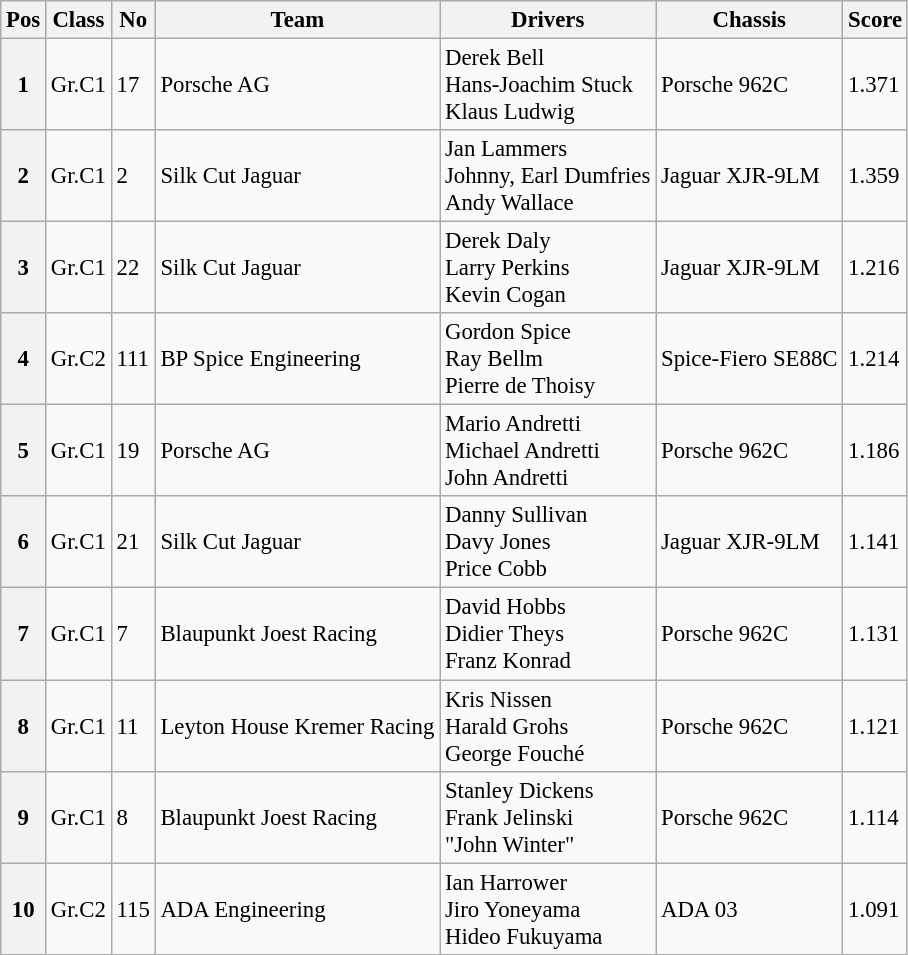<table class="wikitable" style="font-size: 95%;">
<tr>
<th>Pos</th>
<th>Class</th>
<th>No</th>
<th>Team</th>
<th>Drivers</th>
<th>Chassis</th>
<th>Score</th>
</tr>
<tr>
<th>1</th>
<td>Gr.C1</td>
<td>17</td>
<td> Porsche AG</td>
<td> Derek Bell<br> Hans-Joachim Stuck<br> Klaus Ludwig</td>
<td>Porsche 962C</td>
<td>1.371</td>
</tr>
<tr>
<th>2</th>
<td>Gr.C1</td>
<td>2</td>
<td> Silk Cut Jaguar</td>
<td> Jan Lammers<br> Johnny, Earl Dumfries<br> Andy Wallace</td>
<td>Jaguar XJR-9LM</td>
<td>1.359</td>
</tr>
<tr>
<th>3</th>
<td>Gr.C1</td>
<td>22</td>
<td> Silk Cut Jaguar</td>
<td> Derek Daly<br> Larry Perkins<br> Kevin Cogan</td>
<td>Jaguar XJR-9LM</td>
<td>1.216</td>
</tr>
<tr>
<th>4</th>
<td>Gr.C2</td>
<td>111</td>
<td> BP Spice Engineering</td>
<td> Gordon Spice<br> Ray Bellm<br> Pierre de Thoisy</td>
<td>Spice-Fiero SE88C</td>
<td>1.214</td>
</tr>
<tr>
<th>5</th>
<td>Gr.C1</td>
<td>19</td>
<td> Porsche AG</td>
<td> Mario Andretti<br> Michael Andretti<br>  John Andretti</td>
<td>Porsche 962C</td>
<td>1.186</td>
</tr>
<tr>
<th>6</th>
<td>Gr.C1</td>
<td>21</td>
<td> Silk Cut Jaguar</td>
<td> Danny Sullivan<br> Davy Jones<br> Price Cobb</td>
<td>Jaguar XJR-9LM</td>
<td>1.141</td>
</tr>
<tr>
<th>7</th>
<td>Gr.C1</td>
<td>7</td>
<td> Blaupunkt Joest Racing</td>
<td> David Hobbs<br> Didier Theys<br> Franz Konrad</td>
<td>Porsche 962C</td>
<td>1.131</td>
</tr>
<tr>
<th>8</th>
<td>Gr.C1</td>
<td>11</td>
<td> Leyton House Kremer Racing</td>
<td> Kris Nissen<br> Harald Grohs<br> George Fouché</td>
<td>Porsche 962C</td>
<td>1.121</td>
</tr>
<tr>
<th>9</th>
<td>Gr.C1</td>
<td>8</td>
<td> Blaupunkt Joest Racing</td>
<td> Stanley Dickens<br> Frank Jelinski<br> "John Winter"</td>
<td>Porsche 962C</td>
<td>1.114</td>
</tr>
<tr>
<th>10</th>
<td>Gr.C2</td>
<td>115</td>
<td> ADA Engineering</td>
<td> Ian Harrower<br> Jiro Yoneyama<br> Hideo Fukuyama</td>
<td>ADA 03</td>
<td>1.091</td>
</tr>
</table>
